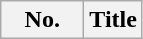<table class="wikitable plainrowheaders">
<tr>
<th scope="col" style="width:3em;">No.</th>
<th scope="col">Title<br>













</th>
</tr>
</table>
